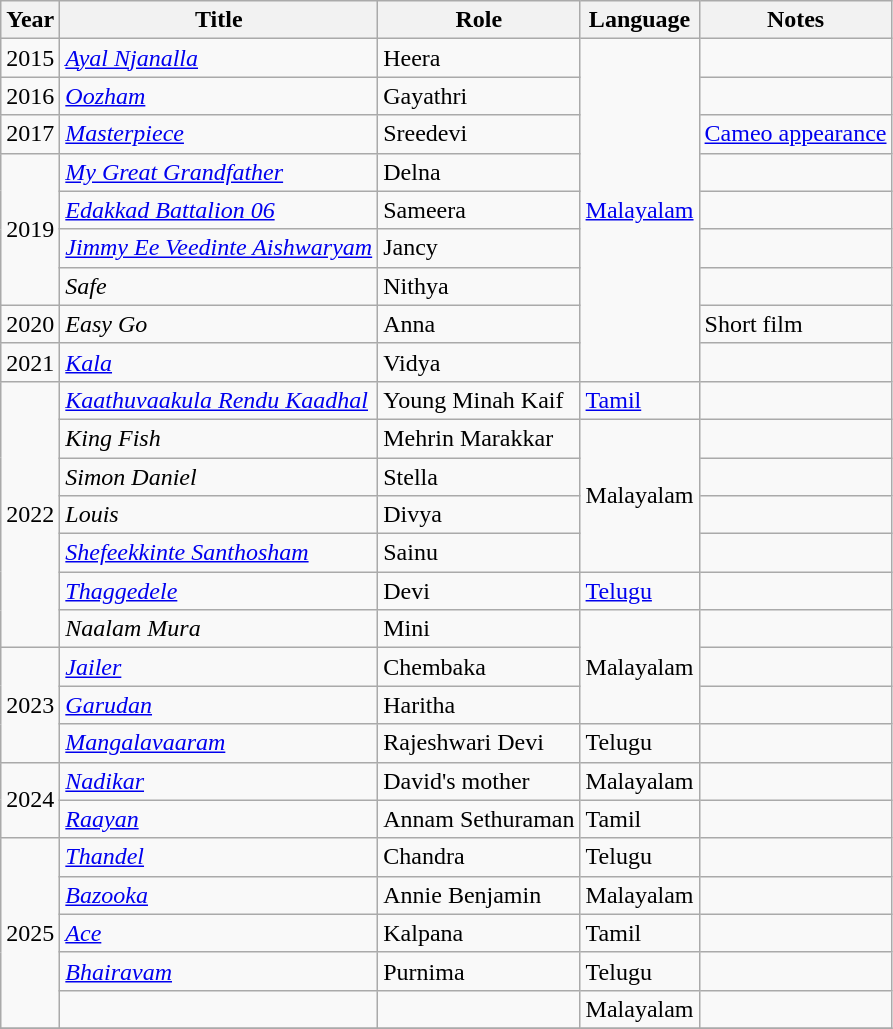<table class="wikitable sortable">
<tr>
<th scope="col">Year</th>
<th scope="col">Title</th>
<th scope="col">Role</th>
<th>Language</th>
<th scope="col" class="unsortable">Notes</th>
</tr>
<tr>
<td>2015</td>
<td><em><a href='#'>Ayal Njanalla</a></em></td>
<td>Heera</td>
<td rowspan="9"><a href='#'>Malayalam</a></td>
<td></td>
</tr>
<tr>
<td>2016</td>
<td><em><a href='#'>Oozham</a></em></td>
<td>Gayathri</td>
<td></td>
</tr>
<tr>
<td>2017</td>
<td><em><a href='#'>Masterpiece</a></em></td>
<td>Sreedevi</td>
<td><a href='#'>Cameo appearance</a></td>
</tr>
<tr>
<td rowspan=4>2019</td>
<td><em><a href='#'>My Great Grandfather</a></em></td>
<td>Delna</td>
<td></td>
</tr>
<tr>
<td><em><a href='#'>Edakkad Battalion 06</a></em></td>
<td>Sameera</td>
<td></td>
</tr>
<tr>
<td><em><a href='#'>Jimmy Ee Veedinte Aishwaryam</a></em></td>
<td>Jancy</td>
<td></td>
</tr>
<tr>
<td><em>Safe</em></td>
<td>Nithya</td>
<td></td>
</tr>
<tr>
<td>2020</td>
<td><em>Easy Go</em></td>
<td>Anna</td>
<td>Short film</td>
</tr>
<tr>
<td rowspan=1>2021</td>
<td><em><a href='#'>Kala</a></em></td>
<td>Vidya</td>
<td></td>
</tr>
<tr>
<td rowspan="7">2022</td>
<td><em><a href='#'>Kaathuvaakula Rendu Kaadhal</a></em></td>
<td>Young Minah Kaif</td>
<td><a href='#'>Tamil</a></td>
<td></td>
</tr>
<tr>
<td><em>King Fish</em></td>
<td>Mehrin Marakkar</td>
<td rowspan="4">Malayalam</td>
<td></td>
</tr>
<tr>
<td><em>Simon Daniel</em></td>
<td>Stella</td>
<td></td>
</tr>
<tr>
<td><em>Louis</em></td>
<td>Divya</td>
<td></td>
</tr>
<tr>
<td><em><a href='#'>Shefeekkinte Santhosham</a></em></td>
<td>Sainu</td>
<td></td>
</tr>
<tr>
<td><em><a href='#'>Thaggedele</a></em></td>
<td>Devi</td>
<td><a href='#'>Telugu</a></td>
<td></td>
</tr>
<tr>
<td><em>Naalam Mura</em></td>
<td>Mini</td>
<td rowspan="3">Malayalam</td>
<td></td>
</tr>
<tr>
<td rowspan="3">2023</td>
<td><em><a href='#'>Jailer</a></em></td>
<td>Chembaka</td>
<td></td>
</tr>
<tr>
<td><em><a href='#'>Garudan</a></em></td>
<td>Haritha</td>
<td></td>
</tr>
<tr>
<td><em><a href='#'>Mangalavaaram</a></em></td>
<td>Rajeshwari Devi</td>
<td>Telugu</td>
<td></td>
</tr>
<tr>
<td rowspan="2">2024</td>
<td><em><a href='#'>Nadikar</a></em></td>
<td>David's mother</td>
<td>Malayalam</td>
<td></td>
</tr>
<tr>
<td><em><a href='#'>Raayan</a></em></td>
<td>Annam Sethuraman</td>
<td>Tamil</td>
<td></td>
</tr>
<tr>
<td rowspan=5>2025</td>
<td><em><a href='#'>Thandel</a></em></td>
<td>Chandra</td>
<td>Telugu</td>
<td></td>
</tr>
<tr>
<td><em><a href='#'>Bazooka</a></em></td>
<td>Annie Benjamin</td>
<td>Malayalam</td>
<td></td>
</tr>
<tr>
<td><em><a href='#'>Ace</a></em></td>
<td>Kalpana</td>
<td>Tamil</td>
<td></td>
</tr>
<tr>
<td><em><a href='#'>Bhairavam</a></em></td>
<td>Purnima</td>
<td>Telugu</td>
<td></td>
</tr>
<tr>
<td></td>
<td></td>
<td>Malayalam</td>
<td></td>
</tr>
<tr>
</tr>
</table>
